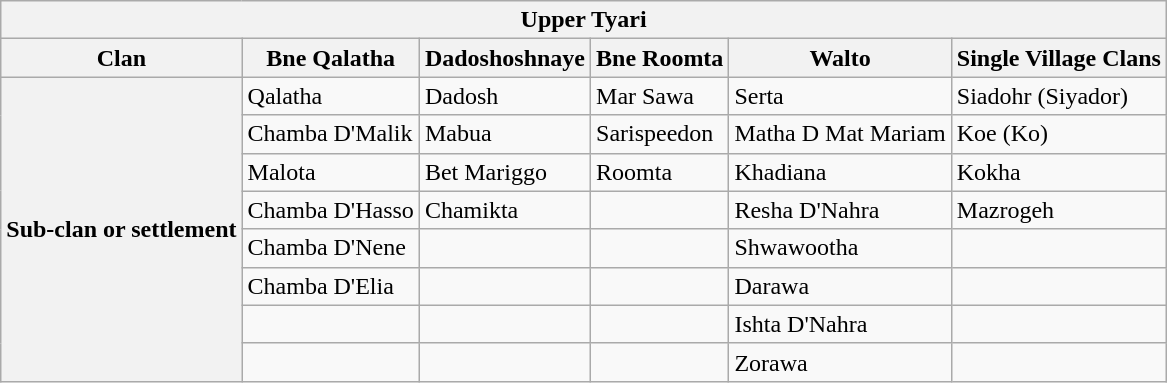<table class="wikitable">
<tr>
<th colspan="6">Upper Tyari</th>
</tr>
<tr>
<th>Clan</th>
<th>Bne Qalatha</th>
<th>Dadoshoshnaye</th>
<th>Bne Roomta</th>
<th>Walto</th>
<th>Single Village Clans</th>
</tr>
<tr>
<th rowspan="8">Sub-clan or settlement</th>
<td>Qalatha</td>
<td>Dadosh</td>
<td>Mar Sawa</td>
<td>Serta</td>
<td>Siadohr (Siyador)</td>
</tr>
<tr>
<td>Chamba D'Malik</td>
<td>Mabua</td>
<td>Sarispeedon</td>
<td>Matha D Mat Mariam</td>
<td>Koe (Ko)</td>
</tr>
<tr>
<td>Malota</td>
<td>Bet Mariggo</td>
<td>Roomta</td>
<td>Khadiana</td>
<td>Kokha</td>
</tr>
<tr>
<td>Chamba D'Hasso</td>
<td>Chamikta</td>
<td></td>
<td>Resha D'Nahra</td>
<td>Mazrogeh</td>
</tr>
<tr>
<td>Chamba D'Nene</td>
<td></td>
<td></td>
<td>Shwawootha</td>
<td></td>
</tr>
<tr>
<td>Chamba D'Elia</td>
<td></td>
<td></td>
<td>Darawa</td>
<td></td>
</tr>
<tr>
<td></td>
<td></td>
<td></td>
<td>Ishta D'Nahra</td>
<td></td>
</tr>
<tr>
<td></td>
<td></td>
<td></td>
<td>Zorawa</td>
<td></td>
</tr>
</table>
